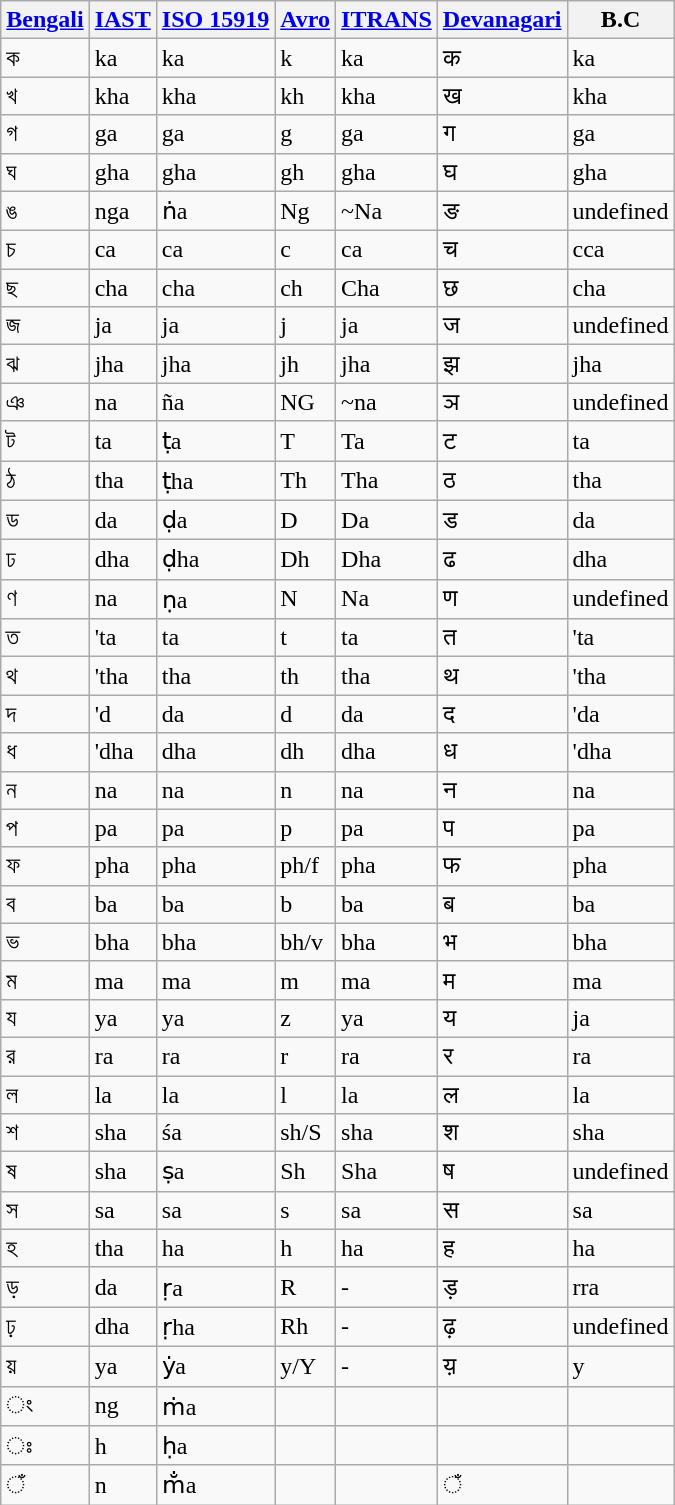<table class="wikitable">
<tr>
<th><a href='#'>Bengali</a></th>
<th><a href='#'>IAST</a></th>
<th><a href='#'>ISO 15919</a></th>
<th><a href='#'>Avro</a></th>
<th><a href='#'>ITRANS</a></th>
<th><a href='#'>Devanagari</a></th>
<th>B.C</th>
</tr>
<tr>
<td>ক</td>
<td>ka</td>
<td>ka</td>
<td>k</td>
<td>ka</td>
<td>क</td>
<td>ka</td>
</tr>
<tr>
<td>খ</td>
<td>kha</td>
<td>kha</td>
<td>kh</td>
<td>kha</td>
<td>ख</td>
<td>kha</td>
</tr>
<tr>
<td>গ</td>
<td>ga</td>
<td>ga</td>
<td>g</td>
<td>ga</td>
<td>ग</td>
<td>ga</td>
</tr>
<tr>
<td>ঘ</td>
<td>gha</td>
<td>gha</td>
<td>gh</td>
<td>gha</td>
<td>घ</td>
<td>gha</td>
</tr>
<tr>
<td>ঙ</td>
<td>nga</td>
<td>ṅa</td>
<td>Ng</td>
<td>~Na</td>
<td>ङ</td>
<td>undefined</td>
</tr>
<tr>
<td>চ</td>
<td>ca</td>
<td>ca</td>
<td>c</td>
<td>ca</td>
<td>च</td>
<td>cca</td>
</tr>
<tr>
<td>ছ</td>
<td>cha</td>
<td>cha</td>
<td>ch</td>
<td>Cha</td>
<td>छ</td>
<td>cha</td>
</tr>
<tr>
<td>জ</td>
<td>ja</td>
<td>ja</td>
<td>j</td>
<td>ja</td>
<td>ज</td>
<td>undefined</td>
</tr>
<tr>
<td>ঝ</td>
<td>jha</td>
<td>jha</td>
<td>jh</td>
<td>jha</td>
<td>झ</td>
<td>jha</td>
</tr>
<tr>
<td>ঞ</td>
<td>na</td>
<td>ña</td>
<td>NG</td>
<td>~na</td>
<td>ञ</td>
<td>undefined</td>
</tr>
<tr>
<td>ট</td>
<td>ta</td>
<td>ṭa</td>
<td>T</td>
<td>Ta</td>
<td>ट</td>
<td>ta</td>
</tr>
<tr>
<td>ঠ</td>
<td>tha</td>
<td>ṭha</td>
<td>Th</td>
<td>Tha</td>
<td>ठ</td>
<td>tha</td>
</tr>
<tr>
<td>ড</td>
<td>da</td>
<td>ḍa</td>
<td>D</td>
<td>Da</td>
<td>ड</td>
<td>da</td>
</tr>
<tr>
<td>ঢ</td>
<td>dha</td>
<td>ḍha</td>
<td>Dh</td>
<td>Dha</td>
<td>ढ</td>
<td>dha</td>
</tr>
<tr>
<td>ণ</td>
<td>na</td>
<td>ṇa</td>
<td>N</td>
<td>Na</td>
<td>ण</td>
<td>undefined</td>
</tr>
<tr>
<td>ত</td>
<td>'ta</td>
<td>ta</td>
<td>t</td>
<td>ta</td>
<td>त</td>
<td>'ta</td>
</tr>
<tr>
<td>থ</td>
<td>'tha</td>
<td>tha</td>
<td>th</td>
<td>tha</td>
<td>थ</td>
<td>'tha</td>
</tr>
<tr>
<td>দ</td>
<td>'d</td>
<td>da</td>
<td>d</td>
<td>da</td>
<td>द</td>
<td>'da</td>
</tr>
<tr>
<td>ধ</td>
<td>'dha</td>
<td>dha</td>
<td>dh</td>
<td>dha</td>
<td>ध</td>
<td>'dha</td>
</tr>
<tr>
<td>ন</td>
<td>na</td>
<td>na</td>
<td>n</td>
<td>na</td>
<td>न</td>
<td>na</td>
</tr>
<tr>
<td>প</td>
<td>pa</td>
<td>pa</td>
<td>p</td>
<td>pa</td>
<td>प</td>
<td>pa</td>
</tr>
<tr>
<td>ফ</td>
<td>pha</td>
<td>pha</td>
<td>ph/f</td>
<td>pha</td>
<td>फ</td>
<td>pha</td>
</tr>
<tr>
<td>ব</td>
<td>ba</td>
<td>ba</td>
<td>b</td>
<td>ba</td>
<td>ब</td>
<td>ba</td>
</tr>
<tr>
<td>ভ</td>
<td>bha</td>
<td>bha</td>
<td>bh/v</td>
<td>bha</td>
<td>भ</td>
<td>bha</td>
</tr>
<tr>
<td>ম</td>
<td>ma</td>
<td>ma</td>
<td>m</td>
<td>ma</td>
<td>म</td>
<td>ma</td>
</tr>
<tr>
<td>য</td>
<td>ya</td>
<td>ya</td>
<td>z</td>
<td>ya</td>
<td>य</td>
<td>ja</td>
</tr>
<tr>
<td>র</td>
<td>ra</td>
<td>ra</td>
<td>r</td>
<td>ra</td>
<td>र</td>
<td>ra</td>
</tr>
<tr>
<td>ল</td>
<td>la</td>
<td>la</td>
<td>l</td>
<td>la</td>
<td>ल</td>
<td>la</td>
</tr>
<tr>
<td>শ</td>
<td>sha</td>
<td>śa</td>
<td>sh/S</td>
<td>sha</td>
<td>श</td>
<td>sha</td>
</tr>
<tr>
<td>ষ</td>
<td>sha</td>
<td>ṣa</td>
<td>Sh</td>
<td>Sha</td>
<td>ष</td>
<td>undefined</td>
</tr>
<tr>
<td>স</td>
<td>sa</td>
<td>sa</td>
<td>s</td>
<td>sa</td>
<td>स</td>
<td>sa</td>
</tr>
<tr>
<td>হ</td>
<td>tha</td>
<td>ha</td>
<td>h</td>
<td>ha</td>
<td>ह</td>
<td>ha</td>
</tr>
<tr>
<td>ড়</td>
<td>da</td>
<td>ṛa</td>
<td>R</td>
<td>-</td>
<td>ड़</td>
<td>rra</td>
</tr>
<tr>
<td>ঢ়</td>
<td>dha</td>
<td>ṛha</td>
<td>Rh</td>
<td>-</td>
<td>ढ़</td>
<td>undefined</td>
</tr>
<tr>
<td>য়</td>
<td>ya</td>
<td>ẏa</td>
<td>y/Y</td>
<td>-</td>
<td>य़</td>
<td>y</td>
</tr>
<tr>
<td>ং</td>
<td>ng</td>
<td>ṁa</td>
<td></td>
<td></td>
<td></td>
<td></td>
</tr>
<tr>
<td>ঃ</td>
<td>h</td>
<td>ḥa</td>
<td></td>
<td></td>
<td></td>
<td></td>
</tr>
<tr>
<td>ঁ</td>
<td>n</td>
<td>m̐a</td>
<td></td>
<td></td>
<td>ঁ</td>
<td></td>
</tr>
</table>
